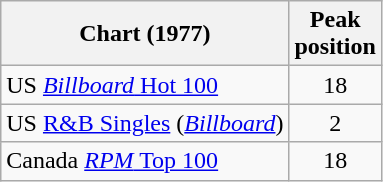<table Class = "wikitable sortable">
<tr>
<th>Chart (1977)</th>
<th>Peak<br>position</th>
</tr>
<tr>
<td>US <a href='#'><em>Billboard</em> Hot 100</a></td>
<td align=center>18</td>
</tr>
<tr>
<td>US <a href='#'>R&B Singles</a> (<em><a href='#'>Billboard</a></em>)</td>
<td align=center>2</td>
</tr>
<tr>
<td>Canada <a href='#'><em>RPM</em> Top 100</a></td>
<td align=center>18</td>
</tr>
</table>
